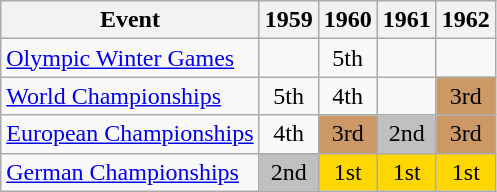<table class="wikitable" style="text-align:center">
<tr>
<th>Event</th>
<th>1959</th>
<th>1960</th>
<th>1961</th>
<th>1962</th>
</tr>
<tr>
<td align=left><a href='#'>Olympic Winter Games</a></td>
<td></td>
<td>5th</td>
<td></td>
<td></td>
</tr>
<tr>
<td align=left><a href='#'>World Championships</a></td>
<td>5th</td>
<td>4th</td>
<td></td>
<td bgcolor=cc9966>3rd</td>
</tr>
<tr>
<td align=left><a href='#'>European Championships</a></td>
<td>4th</td>
<td bgcolor=cc9966>3rd</td>
<td bgcolor=silver>2nd</td>
<td bgcolor=cc9966>3rd</td>
</tr>
<tr>
<td align=left><a href='#'>German Championships</a></td>
<td bgcolor=silver>2nd</td>
<td bgcolor=gold>1st</td>
<td bgcolor=gold>1st</td>
<td bgcolor=gold>1st</td>
</tr>
</table>
